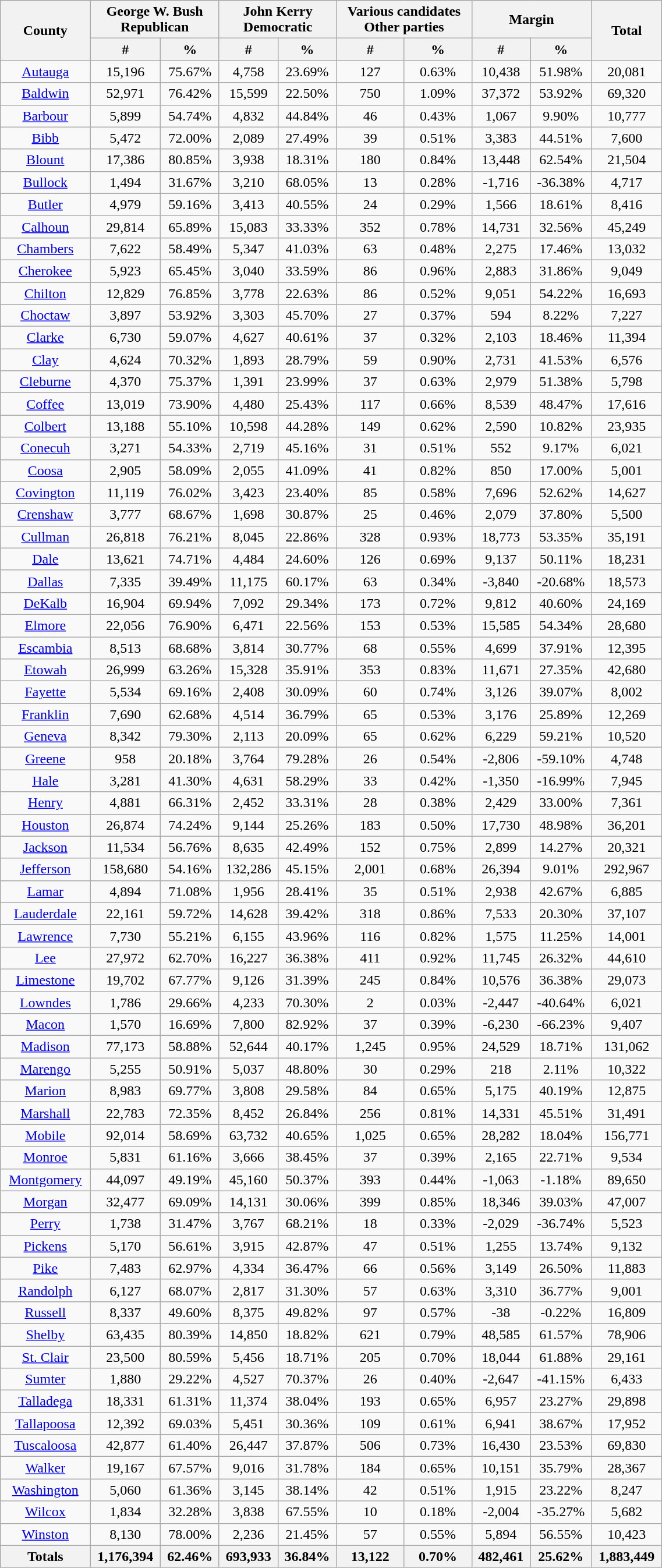<table width="60%" class="wikitable sortable">
<tr>
<th rowspan="2">County</th>
<th colspan="2">George W. Bush<br>Republican</th>
<th colspan="2">John Kerry<br>Democratic</th>
<th colspan="2">Various candidates<br>Other parties</th>
<th colspan="2">Margin</th>
<th rowspan="2">Total</th>
</tr>
<tr>
<th style="text-align:center;" data-sort-type="number">#</th>
<th style="text-align:center;" data-sort-type="number">%</th>
<th style="text-align:center;" data-sort-type="number">#</th>
<th style="text-align:center;" data-sort-type="number">%</th>
<th style="text-align:center;" data-sort-type="number">#</th>
<th style="text-align:center;" data-sort-type="number">%</th>
<th style="text-align:center;" data-sort-type="number">#</th>
<th style="text-align:center;" data-sort-type="number">%</th>
</tr>
<tr style="text-align:center;">
<td><a href='#'>Autauga</a></td>
<td>15,196</td>
<td>75.67%</td>
<td>4,758</td>
<td>23.69%</td>
<td>127</td>
<td>0.63%</td>
<td>10,438</td>
<td>51.98%</td>
<td>20,081</td>
</tr>
<tr style="text-align:center;">
<td><a href='#'>Baldwin</a></td>
<td>52,971</td>
<td>76.42%</td>
<td>15,599</td>
<td>22.50%</td>
<td>750</td>
<td>1.09%</td>
<td>37,372</td>
<td>53.92%</td>
<td>69,320</td>
</tr>
<tr style="text-align:center;">
<td><a href='#'>Barbour</a></td>
<td>5,899</td>
<td>54.74%</td>
<td>4,832</td>
<td>44.84%</td>
<td>46</td>
<td>0.43%</td>
<td>1,067</td>
<td>9.90%</td>
<td>10,777</td>
</tr>
<tr style="text-align:center;">
<td><a href='#'>Bibb</a></td>
<td>5,472</td>
<td>72.00%</td>
<td>2,089</td>
<td>27.49%</td>
<td>39</td>
<td>0.51%</td>
<td>3,383</td>
<td>44.51%</td>
<td>7,600</td>
</tr>
<tr style="text-align:center;">
<td><a href='#'>Blount</a></td>
<td>17,386</td>
<td>80.85%</td>
<td>3,938</td>
<td>18.31%</td>
<td>180</td>
<td>0.84%</td>
<td>13,448</td>
<td>62.54%</td>
<td>21,504</td>
</tr>
<tr style="text-align:center;">
<td><a href='#'>Bullock</a></td>
<td>1,494</td>
<td>31.67%</td>
<td>3,210</td>
<td>68.05%</td>
<td>13</td>
<td>0.28%</td>
<td>-1,716</td>
<td>-36.38%</td>
<td>4,717</td>
</tr>
<tr style="text-align:center;">
<td><a href='#'>Butler</a></td>
<td>4,979</td>
<td>59.16%</td>
<td>3,413</td>
<td>40.55%</td>
<td>24</td>
<td>0.29%</td>
<td>1,566</td>
<td>18.61%</td>
<td>8,416</td>
</tr>
<tr style="text-align:center;">
<td><a href='#'>Calhoun</a></td>
<td>29,814</td>
<td>65.89%</td>
<td>15,083</td>
<td>33.33%</td>
<td>352</td>
<td>0.78%</td>
<td>14,731</td>
<td>32.56%</td>
<td>45,249</td>
</tr>
<tr style="text-align:center;">
<td><a href='#'>Chambers</a></td>
<td>7,622</td>
<td>58.49%</td>
<td>5,347</td>
<td>41.03%</td>
<td>63</td>
<td>0.48%</td>
<td>2,275</td>
<td>17.46%</td>
<td>13,032</td>
</tr>
<tr style="text-align:center;">
<td><a href='#'>Cherokee</a></td>
<td>5,923</td>
<td>65.45%</td>
<td>3,040</td>
<td>33.59%</td>
<td>86</td>
<td>0.96%</td>
<td>2,883</td>
<td>31.86%</td>
<td>9,049</td>
</tr>
<tr style="text-align:center;">
<td><a href='#'>Chilton</a></td>
<td>12,829</td>
<td>76.85%</td>
<td>3,778</td>
<td>22.63%</td>
<td>86</td>
<td>0.52%</td>
<td>9,051</td>
<td>54.22%</td>
<td>16,693</td>
</tr>
<tr style="text-align:center;">
<td><a href='#'>Choctaw</a></td>
<td>3,897</td>
<td>53.92%</td>
<td>3,303</td>
<td>45.70%</td>
<td>27</td>
<td>0.37%</td>
<td>594</td>
<td>8.22%</td>
<td>7,227</td>
</tr>
<tr style="text-align:center;">
<td><a href='#'>Clarke</a></td>
<td>6,730</td>
<td>59.07%</td>
<td>4,627</td>
<td>40.61%</td>
<td>37</td>
<td>0.32%</td>
<td>2,103</td>
<td>18.46%</td>
<td>11,394</td>
</tr>
<tr style="text-align:center;">
<td><a href='#'>Clay</a></td>
<td>4,624</td>
<td>70.32%</td>
<td>1,893</td>
<td>28.79%</td>
<td>59</td>
<td>0.90%</td>
<td>2,731</td>
<td>41.53%</td>
<td>6,576</td>
</tr>
<tr style="text-align:center;">
<td><a href='#'>Cleburne</a></td>
<td>4,370</td>
<td>75.37%</td>
<td>1,391</td>
<td>23.99%</td>
<td>37</td>
<td>0.63%</td>
<td>2,979</td>
<td>51.38%</td>
<td>5,798</td>
</tr>
<tr style="text-align:center;">
<td><a href='#'>Coffee</a></td>
<td>13,019</td>
<td>73.90%</td>
<td>4,480</td>
<td>25.43%</td>
<td>117</td>
<td>0.66%</td>
<td>8,539</td>
<td>48.47%</td>
<td>17,616</td>
</tr>
<tr style="text-align:center;">
<td><a href='#'>Colbert</a></td>
<td>13,188</td>
<td>55.10%</td>
<td>10,598</td>
<td>44.28%</td>
<td>149</td>
<td>0.62%</td>
<td>2,590</td>
<td>10.82%</td>
<td>23,935</td>
</tr>
<tr style="text-align:center;">
<td><a href='#'>Conecuh</a></td>
<td>3,271</td>
<td>54.33%</td>
<td>2,719</td>
<td>45.16%</td>
<td>31</td>
<td>0.51%</td>
<td>552</td>
<td>9.17%</td>
<td>6,021</td>
</tr>
<tr style="text-align:center;">
<td><a href='#'>Coosa</a></td>
<td>2,905</td>
<td>58.09%</td>
<td>2,055</td>
<td>41.09%</td>
<td>41</td>
<td>0.82%</td>
<td>850</td>
<td>17.00%</td>
<td>5,001</td>
</tr>
<tr style="text-align:center;">
<td><a href='#'>Covington</a></td>
<td>11,119</td>
<td>76.02%</td>
<td>3,423</td>
<td>23.40%</td>
<td>85</td>
<td>0.58%</td>
<td>7,696</td>
<td>52.62%</td>
<td>14,627</td>
</tr>
<tr style="text-align:center;">
<td><a href='#'>Crenshaw</a></td>
<td>3,777</td>
<td>68.67%</td>
<td>1,698</td>
<td>30.87%</td>
<td>25</td>
<td>0.46%</td>
<td>2,079</td>
<td>37.80%</td>
<td>5,500</td>
</tr>
<tr style="text-align:center;">
<td><a href='#'>Cullman</a></td>
<td>26,818</td>
<td>76.21%</td>
<td>8,045</td>
<td>22.86%</td>
<td>328</td>
<td>0.93%</td>
<td>18,773</td>
<td>53.35%</td>
<td>35,191</td>
</tr>
<tr style="text-align:center;">
<td><a href='#'>Dale</a></td>
<td>13,621</td>
<td>74.71%</td>
<td>4,484</td>
<td>24.60%</td>
<td>126</td>
<td>0.69%</td>
<td>9,137</td>
<td>50.11%</td>
<td>18,231</td>
</tr>
<tr style="text-align:center;">
<td><a href='#'>Dallas</a></td>
<td>7,335</td>
<td>39.49%</td>
<td>11,175</td>
<td>60.17%</td>
<td>63</td>
<td>0.34%</td>
<td>-3,840</td>
<td>-20.68%</td>
<td>18,573</td>
</tr>
<tr style="text-align:center;">
<td><a href='#'>DeKalb</a></td>
<td>16,904</td>
<td>69.94%</td>
<td>7,092</td>
<td>29.34%</td>
<td>173</td>
<td>0.72%</td>
<td>9,812</td>
<td>40.60%</td>
<td>24,169</td>
</tr>
<tr style="text-align:center;">
<td><a href='#'>Elmore</a></td>
<td>22,056</td>
<td>76.90%</td>
<td>6,471</td>
<td>22.56%</td>
<td>153</td>
<td>0.53%</td>
<td>15,585</td>
<td>54.34%</td>
<td>28,680</td>
</tr>
<tr style="text-align:center;">
<td><a href='#'>Escambia</a></td>
<td>8,513</td>
<td>68.68%</td>
<td>3,814</td>
<td>30.77%</td>
<td>68</td>
<td>0.55%</td>
<td>4,699</td>
<td>37.91%</td>
<td>12,395</td>
</tr>
<tr style="text-align:center;">
<td><a href='#'>Etowah</a></td>
<td>26,999</td>
<td>63.26%</td>
<td>15,328</td>
<td>35.91%</td>
<td>353</td>
<td>0.83%</td>
<td>11,671</td>
<td>27.35%</td>
<td>42,680</td>
</tr>
<tr style="text-align:center;">
<td><a href='#'>Fayette</a></td>
<td>5,534</td>
<td>69.16%</td>
<td>2,408</td>
<td>30.09%</td>
<td>60</td>
<td>0.74%</td>
<td>3,126</td>
<td>39.07%</td>
<td>8,002</td>
</tr>
<tr style="text-align:center;">
<td><a href='#'>Franklin</a></td>
<td>7,690</td>
<td>62.68%</td>
<td>4,514</td>
<td>36.79%</td>
<td>65</td>
<td>0.53%</td>
<td>3,176</td>
<td>25.89%</td>
<td>12,269</td>
</tr>
<tr style="text-align:center;">
<td><a href='#'>Geneva</a></td>
<td>8,342</td>
<td>79.30%</td>
<td>2,113</td>
<td>20.09%</td>
<td>65</td>
<td>0.62%</td>
<td>6,229</td>
<td>59.21%</td>
<td>10,520</td>
</tr>
<tr style="text-align:center;">
<td><a href='#'>Greene</a></td>
<td>958</td>
<td>20.18%</td>
<td>3,764</td>
<td>79.28%</td>
<td>26</td>
<td>0.54%</td>
<td>-2,806</td>
<td>-59.10%</td>
<td>4,748</td>
</tr>
<tr style="text-align:center;">
<td><a href='#'>Hale</a></td>
<td>3,281</td>
<td>41.30%</td>
<td>4,631</td>
<td>58.29%</td>
<td>33</td>
<td>0.42%</td>
<td>-1,350</td>
<td>-16.99%</td>
<td>7,945</td>
</tr>
<tr style="text-align:center;">
<td><a href='#'>Henry</a></td>
<td>4,881</td>
<td>66.31%</td>
<td>2,452</td>
<td>33.31%</td>
<td>28</td>
<td>0.38%</td>
<td>2,429</td>
<td>33.00%</td>
<td>7,361</td>
</tr>
<tr style="text-align:center;">
<td><a href='#'>Houston</a></td>
<td>26,874</td>
<td>74.24%</td>
<td>9,144</td>
<td>25.26%</td>
<td>183</td>
<td>0.50%</td>
<td>17,730</td>
<td>48.98%</td>
<td>36,201</td>
</tr>
<tr style="text-align:center;">
<td><a href='#'>Jackson</a></td>
<td>11,534</td>
<td>56.76%</td>
<td>8,635</td>
<td>42.49%</td>
<td>152</td>
<td>0.75%</td>
<td>2,899</td>
<td>14.27%</td>
<td>20,321</td>
</tr>
<tr style="text-align:center;">
<td><a href='#'>Jefferson</a></td>
<td>158,680</td>
<td>54.16%</td>
<td>132,286</td>
<td>45.15%</td>
<td>2,001</td>
<td>0.68%</td>
<td>26,394</td>
<td>9.01%</td>
<td>292,967</td>
</tr>
<tr style="text-align:center;">
<td><a href='#'>Lamar</a></td>
<td>4,894</td>
<td>71.08%</td>
<td>1,956</td>
<td>28.41%</td>
<td>35</td>
<td>0.51%</td>
<td>2,938</td>
<td>42.67%</td>
<td>6,885</td>
</tr>
<tr style="text-align:center;">
<td><a href='#'>Lauderdale</a></td>
<td>22,161</td>
<td>59.72%</td>
<td>14,628</td>
<td>39.42%</td>
<td>318</td>
<td>0.86%</td>
<td>7,533</td>
<td>20.30%</td>
<td>37,107</td>
</tr>
<tr style="text-align:center;">
<td><a href='#'>Lawrence</a></td>
<td>7,730</td>
<td>55.21%</td>
<td>6,155</td>
<td>43.96%</td>
<td>116</td>
<td>0.82%</td>
<td>1,575</td>
<td>11.25%</td>
<td>14,001</td>
</tr>
<tr style="text-align:center;">
<td><a href='#'>Lee</a></td>
<td>27,972</td>
<td>62.70%</td>
<td>16,227</td>
<td>36.38%</td>
<td>411</td>
<td>0.92%</td>
<td>11,745</td>
<td>26.32%</td>
<td>44,610</td>
</tr>
<tr style="text-align:center;">
<td><a href='#'>Limestone</a></td>
<td>19,702</td>
<td>67.77%</td>
<td>9,126</td>
<td>31.39%</td>
<td>245</td>
<td>0.84%</td>
<td>10,576</td>
<td>36.38%</td>
<td>29,073</td>
</tr>
<tr style="text-align:center;">
<td><a href='#'>Lowndes</a></td>
<td>1,786</td>
<td>29.66%</td>
<td>4,233</td>
<td>70.30%</td>
<td>2</td>
<td>0.03%</td>
<td>-2,447</td>
<td>-40.64%</td>
<td>6,021</td>
</tr>
<tr style="text-align:center;">
<td><a href='#'>Macon</a></td>
<td>1,570</td>
<td>16.69%</td>
<td>7,800</td>
<td>82.92%</td>
<td>37</td>
<td>0.39%</td>
<td>-6,230</td>
<td>-66.23%</td>
<td>9,407</td>
</tr>
<tr style="text-align:center;">
<td><a href='#'>Madison</a></td>
<td>77,173</td>
<td>58.88%</td>
<td>52,644</td>
<td>40.17%</td>
<td>1,245</td>
<td>0.95%</td>
<td>24,529</td>
<td>18.71%</td>
<td>131,062</td>
</tr>
<tr style="text-align:center;">
<td><a href='#'>Marengo</a></td>
<td>5,255</td>
<td>50.91%</td>
<td>5,037</td>
<td>48.80%</td>
<td>30</td>
<td>0.29%</td>
<td>218</td>
<td>2.11%</td>
<td>10,322</td>
</tr>
<tr style="text-align:center;">
<td><a href='#'>Marion</a></td>
<td>8,983</td>
<td>69.77%</td>
<td>3,808</td>
<td>29.58%</td>
<td>84</td>
<td>0.65%</td>
<td>5,175</td>
<td>40.19%</td>
<td>12,875</td>
</tr>
<tr style="text-align:center;">
<td><a href='#'>Marshall</a></td>
<td>22,783</td>
<td>72.35%</td>
<td>8,452</td>
<td>26.84%</td>
<td>256</td>
<td>0.81%</td>
<td>14,331</td>
<td>45.51%</td>
<td>31,491</td>
</tr>
<tr style="text-align:center;">
<td><a href='#'>Mobile</a></td>
<td>92,014</td>
<td>58.69%</td>
<td>63,732</td>
<td>40.65%</td>
<td>1,025</td>
<td>0.65%</td>
<td>28,282</td>
<td>18.04%</td>
<td>156,771</td>
</tr>
<tr style="text-align:center;">
<td><a href='#'>Monroe</a></td>
<td>5,831</td>
<td>61.16%</td>
<td>3,666</td>
<td>38.45%</td>
<td>37</td>
<td>0.39%</td>
<td>2,165</td>
<td>22.71%</td>
<td>9,534</td>
</tr>
<tr style="text-align:center;">
<td><a href='#'>Montgomery</a></td>
<td>44,097</td>
<td>49.19%</td>
<td>45,160</td>
<td>50.37%</td>
<td>393</td>
<td>0.44%</td>
<td>-1,063</td>
<td>-1.18%</td>
<td>89,650</td>
</tr>
<tr style="text-align:center;">
<td><a href='#'>Morgan</a></td>
<td>32,477</td>
<td>69.09%</td>
<td>14,131</td>
<td>30.06%</td>
<td>399</td>
<td>0.85%</td>
<td>18,346</td>
<td>39.03%</td>
<td>47,007</td>
</tr>
<tr style="text-align:center;">
<td><a href='#'>Perry</a></td>
<td>1,738</td>
<td>31.47%</td>
<td>3,767</td>
<td>68.21%</td>
<td>18</td>
<td>0.33%</td>
<td>-2,029</td>
<td>-36.74%</td>
<td>5,523</td>
</tr>
<tr style="text-align:center;">
<td><a href='#'>Pickens</a></td>
<td>5,170</td>
<td>56.61%</td>
<td>3,915</td>
<td>42.87%</td>
<td>47</td>
<td>0.51%</td>
<td>1,255</td>
<td>13.74%</td>
<td>9,132</td>
</tr>
<tr style="text-align:center;">
<td><a href='#'>Pike</a></td>
<td>7,483</td>
<td>62.97%</td>
<td>4,334</td>
<td>36.47%</td>
<td>66</td>
<td>0.56%</td>
<td>3,149</td>
<td>26.50%</td>
<td>11,883</td>
</tr>
<tr style="text-align:center;">
<td><a href='#'>Randolph</a></td>
<td>6,127</td>
<td>68.07%</td>
<td>2,817</td>
<td>31.30%</td>
<td>57</td>
<td>0.63%</td>
<td>3,310</td>
<td>36.77%</td>
<td>9,001</td>
</tr>
<tr style="text-align:center;">
<td><a href='#'>Russell</a></td>
<td>8,337</td>
<td>49.60%</td>
<td>8,375</td>
<td>49.82%</td>
<td>97</td>
<td>0.57%</td>
<td>-38</td>
<td>-0.22%</td>
<td>16,809</td>
</tr>
<tr style="text-align:center;">
<td><a href='#'>Shelby</a></td>
<td>63,435</td>
<td>80.39%</td>
<td>14,850</td>
<td>18.82%</td>
<td>621</td>
<td>0.79%</td>
<td>48,585</td>
<td>61.57%</td>
<td>78,906</td>
</tr>
<tr style="text-align:center;">
<td><a href='#'>St. Clair</a></td>
<td>23,500</td>
<td>80.59%</td>
<td>5,456</td>
<td>18.71%</td>
<td>205</td>
<td>0.70%</td>
<td>18,044</td>
<td>61.88%</td>
<td>29,161</td>
</tr>
<tr style="text-align:center;">
<td><a href='#'>Sumter</a></td>
<td>1,880</td>
<td>29.22%</td>
<td>4,527</td>
<td>70.37%</td>
<td>26</td>
<td>0.40%</td>
<td>-2,647</td>
<td>-41.15%</td>
<td>6,433</td>
</tr>
<tr style="text-align:center;">
<td><a href='#'>Talladega</a></td>
<td>18,331</td>
<td>61.31%</td>
<td>11,374</td>
<td>38.04%</td>
<td>193</td>
<td>0.65%</td>
<td>6,957</td>
<td>23.27%</td>
<td>29,898</td>
</tr>
<tr style="text-align:center;">
<td><a href='#'>Tallapoosa</a></td>
<td>12,392</td>
<td>69.03%</td>
<td>5,451</td>
<td>30.36%</td>
<td>109</td>
<td>0.61%</td>
<td>6,941</td>
<td>38.67%</td>
<td>17,952</td>
</tr>
<tr style="text-align:center;">
<td><a href='#'>Tuscaloosa</a></td>
<td>42,877</td>
<td>61.40%</td>
<td>26,447</td>
<td>37.87%</td>
<td>506</td>
<td>0.73%</td>
<td>16,430</td>
<td>23.53%</td>
<td>69,830</td>
</tr>
<tr style="text-align:center;">
<td><a href='#'>Walker</a></td>
<td>19,167</td>
<td>67.57%</td>
<td>9,016</td>
<td>31.78%</td>
<td>184</td>
<td>0.65%</td>
<td>10,151</td>
<td>35.79%</td>
<td>28,367</td>
</tr>
<tr style="text-align:center;">
<td><a href='#'>Washington</a></td>
<td>5,060</td>
<td>61.36%</td>
<td>3,145</td>
<td>38.14%</td>
<td>42</td>
<td>0.51%</td>
<td>1,915</td>
<td>23.22%</td>
<td>8,247</td>
</tr>
<tr style="text-align:center;">
<td><a href='#'>Wilcox</a></td>
<td>1,834</td>
<td>32.28%</td>
<td>3,838</td>
<td>67.55%</td>
<td>10</td>
<td>0.18%</td>
<td>-2,004</td>
<td>-35.27%</td>
<td>5,682</td>
</tr>
<tr style="text-align:center;">
<td><a href='#'>Winston</a></td>
<td>8,130</td>
<td>78.00%</td>
<td>2,236</td>
<td>21.45%</td>
<td>57</td>
<td>0.55%</td>
<td>5,894</td>
<td>56.55%</td>
<td>10,423</td>
</tr>
<tr>
<th>Totals</th>
<th>1,176,394</th>
<th>62.46%</th>
<th>693,933</th>
<th>36.84%</th>
<th>13,122</th>
<th>0.70%</th>
<th>482,461</th>
<th>25.62%</th>
<th>1,883,449</th>
</tr>
</table>
